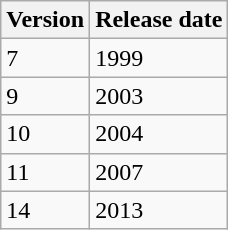<table class="wikitable sortable">
<tr>
<th>Version</th>
<th>Release date</th>
</tr>
<tr>
<td>7</td>
<td>1999</td>
</tr>
<tr>
<td>9</td>
<td>2003</td>
</tr>
<tr>
<td>10</td>
<td>2004</td>
</tr>
<tr>
<td>11</td>
<td>2007</td>
</tr>
<tr>
<td>14</td>
<td>2013</td>
</tr>
</table>
